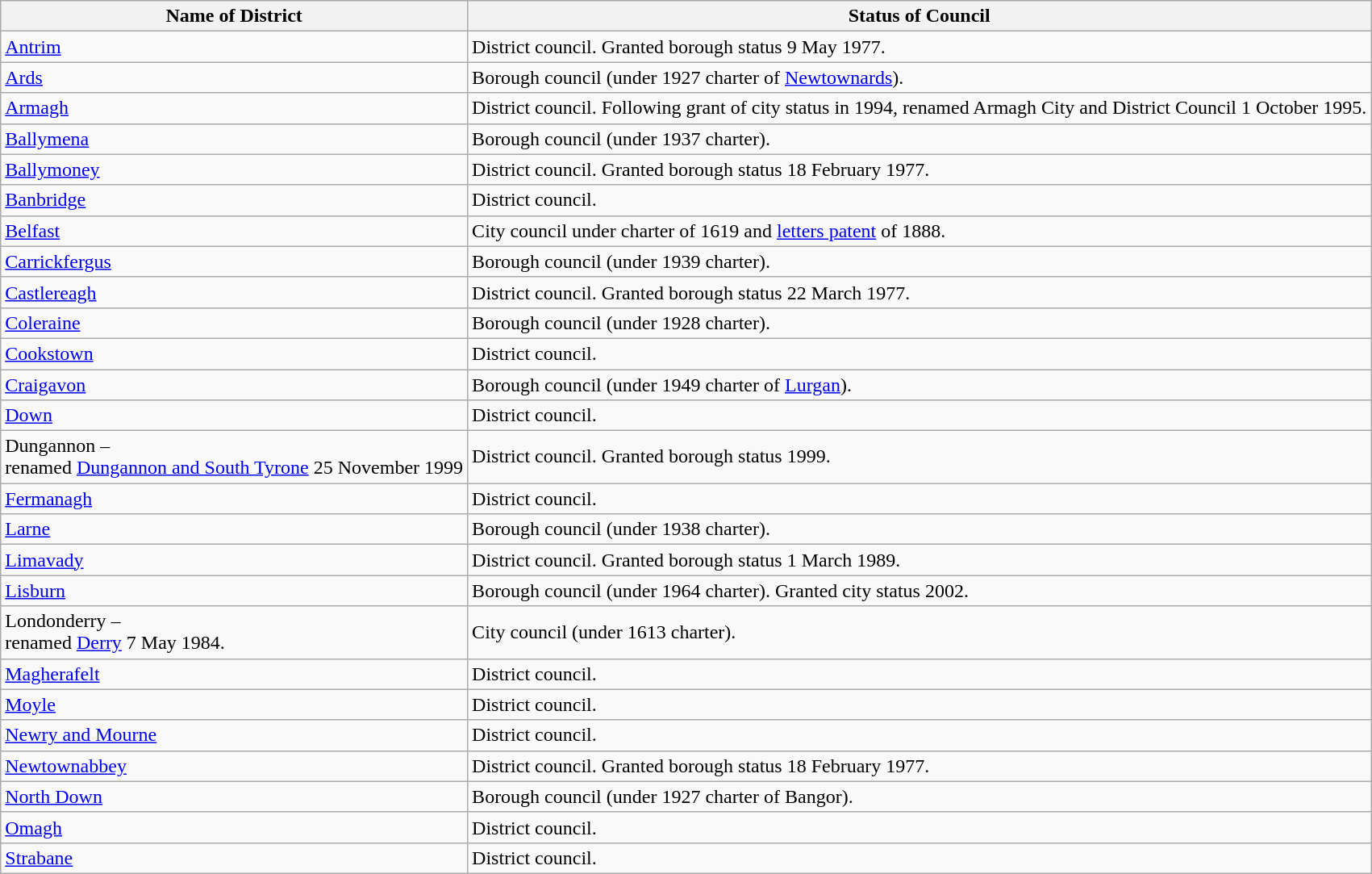<table class="wikitable">
<tr>
<th>Name of District</th>
<th>Status of Council</th>
</tr>
<tr>
<td><a href='#'>Antrim</a></td>
<td>District council. Granted borough status 9 May 1977.</td>
</tr>
<tr>
<td><a href='#'>Ards</a></td>
<td>Borough council (under 1927 charter of <a href='#'>Newtownards</a>).</td>
</tr>
<tr>
<td><a href='#'>Armagh</a></td>
<td>District council. Following grant of city status in 1994, renamed Armagh City and District Council 1 October 1995.</td>
</tr>
<tr>
<td><a href='#'>Ballymena</a></td>
<td>Borough council (under 1937 charter).</td>
</tr>
<tr>
<td><a href='#'>Ballymoney</a></td>
<td>District council. Granted borough status 18 February 1977.</td>
</tr>
<tr>
<td><a href='#'>Banbridge</a></td>
<td>District council.</td>
</tr>
<tr>
<td><a href='#'>Belfast</a></td>
<td>City council under charter of 1619 and <a href='#'>letters patent</a> of 1888.</td>
</tr>
<tr>
<td><a href='#'>Carrickfergus</a></td>
<td>Borough council (under 1939 charter).</td>
</tr>
<tr>
<td><a href='#'>Castlereagh</a></td>
<td>District council. Granted borough status 22 March 1977.</td>
</tr>
<tr>
<td><a href='#'>Coleraine</a></td>
<td>Borough council (under 1928 charter).</td>
</tr>
<tr>
<td><a href='#'>Cookstown</a></td>
<td>District council.</td>
</tr>
<tr>
<td><a href='#'>Craigavon</a></td>
<td>Borough council (under 1949 charter of <a href='#'>Lurgan</a>).</td>
</tr>
<tr>
<td><a href='#'>Down</a></td>
<td>District council.</td>
</tr>
<tr>
<td>Dungannon – <br>renamed <a href='#'>Dungannon and South Tyrone</a> 25 November 1999</td>
<td>District council. Granted borough status 1999.</td>
</tr>
<tr>
<td><a href='#'>Fermanagh</a></td>
<td>District council.</td>
</tr>
<tr>
<td><a href='#'>Larne</a></td>
<td>Borough council (under 1938 charter).</td>
</tr>
<tr>
<td><a href='#'>Limavady</a></td>
<td>District council. Granted borough status 1 March 1989.</td>
</tr>
<tr>
<td><a href='#'>Lisburn</a></td>
<td>Borough council (under 1964 charter). Granted city status 2002.</td>
</tr>
<tr>
<td>Londonderry – <br>renamed <a href='#'>Derry</a> 7 May 1984.</td>
<td>City council (under 1613 charter).</td>
</tr>
<tr>
<td><a href='#'>Magherafelt</a></td>
<td>District council.</td>
</tr>
<tr>
<td><a href='#'>Moyle</a></td>
<td>District council.</td>
</tr>
<tr>
<td><a href='#'>Newry and Mourne</a></td>
<td>District council.</td>
</tr>
<tr>
<td><a href='#'>Newtownabbey</a></td>
<td>District council. Granted borough status 18 February 1977.</td>
</tr>
<tr>
<td><a href='#'>North Down</a></td>
<td>Borough council (under 1927 charter of Bangor).</td>
</tr>
<tr>
<td><a href='#'>Omagh</a></td>
<td>District council.</td>
</tr>
<tr>
<td><a href='#'>Strabane</a></td>
<td>District council.</td>
</tr>
</table>
